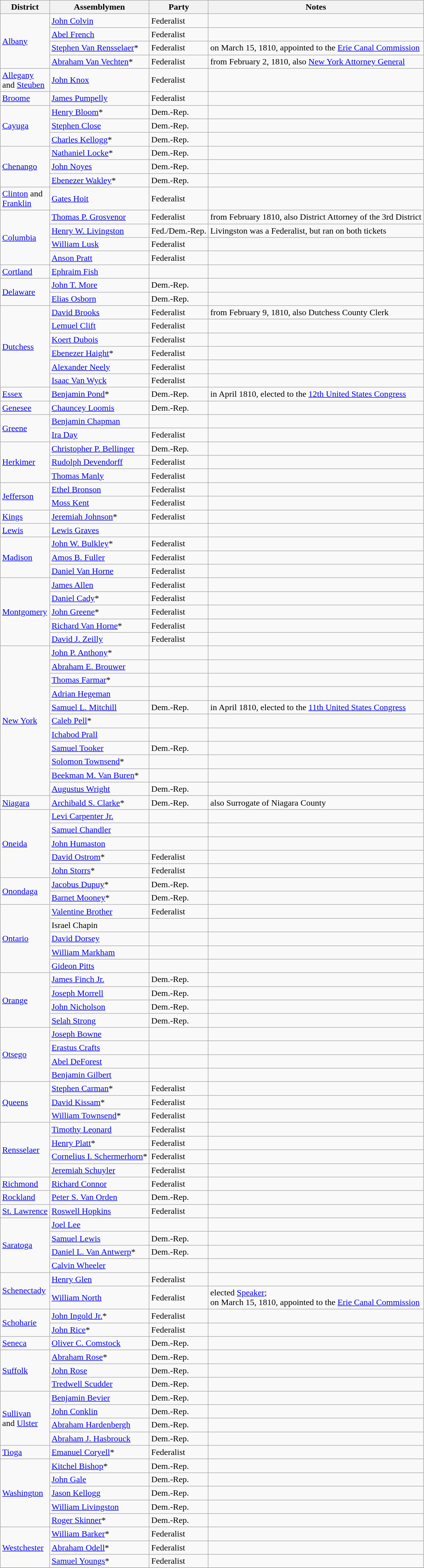<table class=wikitable>
<tr>
<th>District</th>
<th>Assemblymen</th>
<th>Party</th>
<th>Notes</th>
</tr>
<tr>
<td rowspan="4"><a href='#'>Albany</a></td>
<td><a href='#'>John Colvin</a></td>
<td>Federalist</td>
<td></td>
</tr>
<tr>
<td><a href='#'>Abel French</a></td>
<td>Federalist</td>
<td></td>
</tr>
<tr>
<td><a href='#'>Stephen Van Rensselaer</a>*</td>
<td>Federalist</td>
<td>on March 15, 1810, appointed to the <a href='#'>Erie Canal Commission</a></td>
</tr>
<tr>
<td><a href='#'>Abraham Van Vechten</a>*</td>
<td>Federalist</td>
<td>from February 2, 1810, also <a href='#'>New York Attorney General</a></td>
</tr>
<tr>
<td><a href='#'>Allegany</a> <br>and <a href='#'>Steuben</a></td>
<td><a href='#'>John Knox</a></td>
<td>Federalist</td>
<td></td>
</tr>
<tr>
<td><a href='#'>Broome</a></td>
<td><a href='#'>James Pumpelly</a></td>
<td>Federalist</td>
<td></td>
</tr>
<tr>
<td rowspan="3"><a href='#'>Cayuga</a></td>
<td><a href='#'>Henry Bloom</a>*</td>
<td>Dem.-Rep.</td>
<td></td>
</tr>
<tr>
<td><a href='#'>Stephen Close</a></td>
<td>Dem.-Rep.</td>
<td></td>
</tr>
<tr>
<td><a href='#'>Charles Kellogg</a>*</td>
<td>Dem.-Rep.</td>
<td></td>
</tr>
<tr>
<td rowspan="3"><a href='#'>Chenango</a></td>
<td><a href='#'>Nathaniel Locke</a>*</td>
<td>Dem.-Rep.</td>
<td></td>
</tr>
<tr>
<td><a href='#'>John Noyes</a></td>
<td>Dem.-Rep.</td>
<td></td>
</tr>
<tr>
<td><a href='#'>Ebenezer Wakley</a>*</td>
<td>Dem.-Rep.</td>
<td></td>
</tr>
<tr>
<td><a href='#'>Clinton</a> and <br><a href='#'>Franklin</a></td>
<td><a href='#'>Gates Hoit</a></td>
<td>Federalist</td>
<td></td>
</tr>
<tr>
<td rowspan="4"><a href='#'>Columbia</a></td>
<td><a href='#'>Thomas P. Grosvenor</a></td>
<td>Federalist</td>
<td>from February 1810, also District Attorney of the 3rd District</td>
</tr>
<tr>
<td><a href='#'>Henry W. Livingston</a></td>
<td>Fed./Dem.-Rep.</td>
<td>Livingston was a Federalist, but ran on both tickets</td>
</tr>
<tr>
<td><a href='#'>William Lusk</a></td>
<td>Federalist</td>
<td></td>
</tr>
<tr>
<td><a href='#'>Anson Pratt</a></td>
<td>Federalist</td>
<td></td>
</tr>
<tr>
<td><a href='#'>Cortland</a></td>
<td><a href='#'>Ephraim Fish</a></td>
<td></td>
<td></td>
</tr>
<tr>
<td rowspan="2"><a href='#'>Delaware</a></td>
<td><a href='#'>John T. More</a></td>
<td>Dem.-Rep.</td>
<td></td>
</tr>
<tr>
<td><a href='#'>Elias Osborn</a></td>
<td>Dem.-Rep.</td>
<td></td>
</tr>
<tr>
<td rowspan="6"><a href='#'>Dutchess</a></td>
<td><a href='#'>David Brooks</a></td>
<td>Federalist</td>
<td>from February 9, 1810, also Dutchess County Clerk</td>
</tr>
<tr>
<td><a href='#'>Lemuel Clift</a></td>
<td>Federalist</td>
<td></td>
</tr>
<tr>
<td><a href='#'>Koert Dubois</a></td>
<td>Federalist</td>
<td></td>
</tr>
<tr>
<td><a href='#'>Ebenezer Haight</a>*</td>
<td>Federalist</td>
<td></td>
</tr>
<tr>
<td><a href='#'>Alexander Neely</a></td>
<td>Federalist</td>
<td></td>
</tr>
<tr>
<td><a href='#'>Isaac Van Wyck</a></td>
<td>Federalist</td>
<td></td>
</tr>
<tr>
<td><a href='#'>Essex</a></td>
<td><a href='#'>Benjamin Pond</a>*</td>
<td>Dem.-Rep.</td>
<td>in April 1810, elected to the <a href='#'>12th United States Congress</a></td>
</tr>
<tr>
<td><a href='#'>Genesee</a></td>
<td><a href='#'>Chauncey Loomis</a></td>
<td>Dem.-Rep.</td>
<td></td>
</tr>
<tr>
<td rowspan="2"><a href='#'>Greene</a></td>
<td><a href='#'>Benjamin Chapman</a></td>
<td></td>
<td></td>
</tr>
<tr>
<td><a href='#'>Ira Day</a></td>
<td>Federalist</td>
<td></td>
</tr>
<tr>
<td rowspan="3"><a href='#'>Herkimer</a></td>
<td><a href='#'>Christopher P. Bellinger</a></td>
<td>Dem.-Rep.</td>
<td></td>
</tr>
<tr>
<td><a href='#'>Rudolph Devendorff</a></td>
<td>Federalist</td>
<td></td>
</tr>
<tr>
<td><a href='#'>Thomas Manly</a></td>
<td>Federalist</td>
<td></td>
</tr>
<tr>
<td rowspan="2"><a href='#'>Jefferson</a></td>
<td><a href='#'>Ethel Bronson</a></td>
<td>Federalist</td>
<td></td>
</tr>
<tr>
<td><a href='#'>Moss Kent</a></td>
<td>Federalist</td>
<td></td>
</tr>
<tr>
<td><a href='#'>Kings</a></td>
<td><a href='#'>Jeremiah Johnson</a>*</td>
<td>Federalist</td>
<td></td>
</tr>
<tr>
<td><a href='#'>Lewis</a></td>
<td><a href='#'>Lewis Graves</a></td>
<td></td>
<td></td>
</tr>
<tr>
<td rowspan="3"><a href='#'>Madison</a></td>
<td><a href='#'>John W. Bulkley</a>*</td>
<td>Federalist</td>
<td></td>
</tr>
<tr>
<td><a href='#'>Amos B. Fuller</a></td>
<td>Federalist</td>
<td></td>
</tr>
<tr>
<td><a href='#'>Daniel Van Horne</a></td>
<td>Federalist</td>
<td></td>
</tr>
<tr>
<td rowspan="5"><a href='#'>Montgomery</a></td>
<td><a href='#'>James Allen</a></td>
<td>Federalist</td>
<td></td>
</tr>
<tr>
<td><a href='#'>Daniel Cady</a>*</td>
<td>Federalist</td>
<td></td>
</tr>
<tr>
<td><a href='#'>John Greene</a>*</td>
<td>Federalist</td>
<td></td>
</tr>
<tr>
<td><a href='#'>Richard Van Horne</a>*</td>
<td>Federalist</td>
<td></td>
</tr>
<tr>
<td><a href='#'>David J. Zeilly</a></td>
<td>Federalist</td>
<td></td>
</tr>
<tr>
<td rowspan="11"><a href='#'>New York</a></td>
<td><a href='#'>John P. Anthony</a>*</td>
<td></td>
<td></td>
</tr>
<tr>
<td><a href='#'>Abraham E. Brouwer</a></td>
<td></td>
<td></td>
</tr>
<tr>
<td><a href='#'>Thomas Farmar</a>*</td>
<td></td>
<td></td>
</tr>
<tr>
<td><a href='#'>Adrian Hegeman</a></td>
<td></td>
<td></td>
</tr>
<tr>
<td><a href='#'>Samuel L. Mitchill</a></td>
<td>Dem.-Rep.</td>
<td>in April 1810, elected to the <a href='#'>11th United States Congress</a></td>
</tr>
<tr>
<td><a href='#'>Caleb Pell</a>*</td>
<td></td>
<td></td>
</tr>
<tr>
<td><a href='#'>Ichabod Prall</a></td>
<td></td>
<td></td>
</tr>
<tr>
<td><a href='#'>Samuel Tooker</a></td>
<td>Dem.-Rep.</td>
<td></td>
</tr>
<tr>
<td><a href='#'>Solomon Townsend</a>*</td>
<td></td>
<td></td>
</tr>
<tr>
<td><a href='#'>Beekman M. Van Buren</a>*</td>
<td></td>
<td></td>
</tr>
<tr>
<td><a href='#'>Augustus Wright</a></td>
<td>Dem.-Rep.</td>
<td></td>
</tr>
<tr>
<td><a href='#'>Niagara</a></td>
<td><a href='#'>Archibald S. Clarke</a>*</td>
<td>Dem.-Rep.</td>
<td>also Surrogate of Niagara County</td>
</tr>
<tr>
<td rowspan="5"><a href='#'>Oneida</a></td>
<td><a href='#'>Levi Carpenter Jr.</a></td>
<td></td>
<td></td>
</tr>
<tr>
<td><a href='#'>Samuel Chandler</a></td>
<td></td>
<td></td>
</tr>
<tr>
<td><a href='#'>John Humaston</a></td>
<td></td>
<td></td>
</tr>
<tr>
<td><a href='#'>David Ostrom</a>*</td>
<td>Federalist</td>
<td></td>
</tr>
<tr>
<td><a href='#'>John Storrs</a>*</td>
<td>Federalist</td>
<td></td>
</tr>
<tr>
<td rowspan="2"><a href='#'>Onondaga</a></td>
<td><a href='#'>Jacobus Dupuy</a>*</td>
<td>Dem.-Rep.</td>
<td></td>
</tr>
<tr>
<td><a href='#'>Barnet Mooney</a>*</td>
<td>Dem.-Rep.</td>
<td></td>
</tr>
<tr>
<td rowspan="5"><a href='#'>Ontario</a></td>
<td><a href='#'>Valentine Brother</a></td>
<td>Federalist</td>
<td></td>
</tr>
<tr>
<td>Israel Chapin</td>
<td></td>
<td></td>
</tr>
<tr>
<td><a href='#'>David Dorsey</a></td>
<td></td>
<td></td>
</tr>
<tr>
<td><a href='#'>William Markham</a></td>
<td></td>
<td></td>
</tr>
<tr>
<td><a href='#'>Gideon Pitts</a></td>
<td></td>
<td></td>
</tr>
<tr>
<td rowspan="4"><a href='#'>Orange</a></td>
<td><a href='#'>James Finch Jr.</a></td>
<td>Dem.-Rep.</td>
<td></td>
</tr>
<tr>
<td><a href='#'>Joseph Morrell</a></td>
<td>Dem.-Rep.</td>
<td></td>
</tr>
<tr>
<td><a href='#'>John Nicholson</a></td>
<td>Dem.-Rep.</td>
<td></td>
</tr>
<tr>
<td><a href='#'>Selah Strong</a></td>
<td>Dem.-Rep.</td>
<td></td>
</tr>
<tr>
<td rowspan="4"><a href='#'>Otsego</a></td>
<td><a href='#'>Joseph Bowne</a></td>
<td></td>
<td></td>
</tr>
<tr>
<td><a href='#'>Erastus Crafts</a></td>
<td></td>
<td></td>
</tr>
<tr>
<td><a href='#'>Abel DeForest</a></td>
<td></td>
<td></td>
</tr>
<tr>
<td><a href='#'>Benjamin Gilbert</a></td>
<td></td>
<td></td>
</tr>
<tr>
<td rowspan="3"><a href='#'>Queens</a></td>
<td><a href='#'>Stephen Carman</a>*</td>
<td>Federalist</td>
<td></td>
</tr>
<tr>
<td><a href='#'>David Kissam</a>*</td>
<td>Federalist</td>
<td></td>
</tr>
<tr>
<td><a href='#'>William Townsend</a>*</td>
<td>Federalist</td>
<td></td>
</tr>
<tr>
<td rowspan="4"><a href='#'>Rensselaer</a></td>
<td><a href='#'>Timothy Leonard</a></td>
<td>Federalist</td>
<td></td>
</tr>
<tr>
<td><a href='#'>Henry Platt</a>*</td>
<td>Federalist</td>
<td></td>
</tr>
<tr>
<td><a href='#'>Cornelius I. Schermerhorn</a>*</td>
<td>Federalist</td>
<td></td>
</tr>
<tr>
<td><a href='#'>Jeremiah Schuyler</a></td>
<td>Federalist</td>
<td></td>
</tr>
<tr>
<td><a href='#'>Richmond</a></td>
<td><a href='#'>Richard Connor</a></td>
<td>Federalist</td>
<td></td>
</tr>
<tr>
<td><a href='#'>Rockland</a></td>
<td><a href='#'>Peter S. Van Orden</a></td>
<td>Dem.-Rep.</td>
<td></td>
</tr>
<tr>
<td><a href='#'>St. Lawrence</a></td>
<td><a href='#'>Roswell Hopkins</a></td>
<td>Federalist</td>
<td></td>
</tr>
<tr>
<td rowspan="4"><a href='#'>Saratoga</a></td>
<td><a href='#'>Joel Lee</a></td>
<td></td>
<td></td>
</tr>
<tr>
<td><a href='#'>Samuel Lewis</a></td>
<td>Dem.-Rep.</td>
<td></td>
</tr>
<tr>
<td><a href='#'>Daniel L. Van Antwerp</a>*</td>
<td>Dem.-Rep.</td>
<td></td>
</tr>
<tr>
<td><a href='#'>Calvin Wheeler</a></td>
<td></td>
<td></td>
</tr>
<tr>
<td rowspan="2"><a href='#'>Schenectady</a></td>
<td><a href='#'>Henry Glen</a></td>
<td>Federalist</td>
<td></td>
</tr>
<tr>
<td><a href='#'>William North</a></td>
<td>Federalist</td>
<td>elected <a href='#'>Speaker</a>; <br>on March 15, 1810, appointed to the <a href='#'>Erie Canal Commission</a></td>
</tr>
<tr>
<td rowspan="2"><a href='#'>Schoharie</a></td>
<td><a href='#'>John Ingold Jr.</a>*</td>
<td>Federalist</td>
<td></td>
</tr>
<tr>
<td><a href='#'>John Rice</a>*</td>
<td>Federalist</td>
<td></td>
</tr>
<tr>
<td><a href='#'>Seneca</a></td>
<td><a href='#'>Oliver C. Comstock</a></td>
<td>Dem.-Rep.</td>
<td></td>
</tr>
<tr>
<td rowspan="3"><a href='#'>Suffolk</a></td>
<td><a href='#'>Abraham Rose</a>*</td>
<td>Dem.-Rep.</td>
<td></td>
</tr>
<tr>
<td><a href='#'>John Rose</a></td>
<td>Dem.-Rep.</td>
<td></td>
</tr>
<tr>
<td><a href='#'>Tredwell Scudder</a></td>
<td>Dem.-Rep.</td>
<td></td>
</tr>
<tr>
<td rowspan="4"><a href='#'>Sullivan</a> <br>and <a href='#'>Ulster</a></td>
<td><a href='#'>Benjamin Bevier</a></td>
<td>Dem.-Rep.</td>
<td></td>
</tr>
<tr>
<td><a href='#'>John Conklin</a></td>
<td>Dem.-Rep.</td>
<td></td>
</tr>
<tr>
<td><a href='#'>Abraham Hardenbergh</a></td>
<td>Dem.-Rep.</td>
<td></td>
</tr>
<tr>
<td><a href='#'>Abraham J. Hasbrouck</a></td>
<td>Dem.-Rep.</td>
<td></td>
</tr>
<tr>
<td><a href='#'>Tioga</a></td>
<td><a href='#'>Emanuel Coryell</a>*</td>
<td>Federalist</td>
<td></td>
</tr>
<tr>
<td rowspan="5"><a href='#'>Washington</a></td>
<td><a href='#'>Kitchel Bishop</a>*</td>
<td>Dem.-Rep.</td>
<td></td>
</tr>
<tr>
<td><a href='#'>John Gale</a></td>
<td>Dem.-Rep.</td>
<td></td>
</tr>
<tr>
<td><a href='#'>Jason Kellogg</a></td>
<td>Dem.-Rep.</td>
<td></td>
</tr>
<tr>
<td><a href='#'>William Livingston</a></td>
<td>Dem.-Rep.</td>
<td></td>
</tr>
<tr>
<td><a href='#'>Roger Skinner</a>*</td>
<td>Dem.-Rep.</td>
<td></td>
</tr>
<tr>
<td rowspan="3"><a href='#'>Westchester</a></td>
<td><a href='#'>William Barker</a>*</td>
<td>Federalist</td>
<td></td>
</tr>
<tr>
<td><a href='#'>Abraham Odell</a>*</td>
<td>Federalist</td>
<td></td>
</tr>
<tr>
<td><a href='#'>Samuel Youngs</a>*</td>
<td>Federalist</td>
<td></td>
</tr>
<tr>
</tr>
</table>
